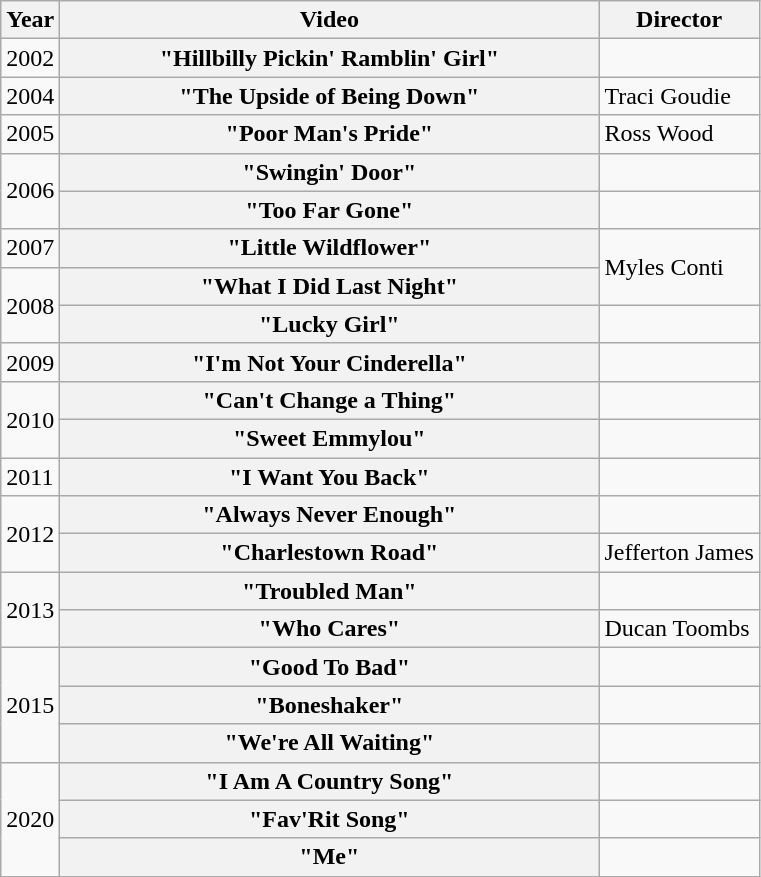<table class="wikitable plainrowheaders">
<tr>
<th>Year</th>
<th style="width:22em;">Video</th>
<th>Director</th>
</tr>
<tr>
<td>2002</td>
<th scope="row">"Hillbilly Pickin' Ramblin' Girl"</th>
<td></td>
</tr>
<tr>
<td>2004</td>
<th scope="row">"The Upside of Being Down"</th>
<td>Traci Goudie</td>
</tr>
<tr>
<td>2005</td>
<th scope="row">"Poor Man's Pride"</th>
<td>Ross Wood</td>
</tr>
<tr>
<td rowspan="2">2006</td>
<th scope="row">"Swingin' Door"</th>
<td></td>
</tr>
<tr>
<th scope="row">"Too Far Gone"</th>
<td></td>
</tr>
<tr>
<td>2007</td>
<th scope="row">"Little Wildflower"</th>
<td rowspan="2">Myles Conti</td>
</tr>
<tr>
<td rowspan="2">2008</td>
<th scope="row">"What I Did Last Night"</th>
</tr>
<tr>
<th scope="row">"Lucky Girl"</th>
<td></td>
</tr>
<tr>
<td>2009</td>
<th scope="row">"I'm Not Your Cinderella"</th>
<td></td>
</tr>
<tr>
<td rowspan="2">2010</td>
<th scope="row">"Can't Change a Thing"</th>
<td></td>
</tr>
<tr>
<th scope="row">"Sweet Emmylou"</th>
<td></td>
</tr>
<tr>
<td>2011</td>
<th scope="row">"I Want You Back"</th>
<td></td>
</tr>
<tr>
<td rowspan="2">2012</td>
<th scope="row">"Always Never Enough"</th>
<td></td>
</tr>
<tr>
<th scope="row">"Charlestown Road"</th>
<td>Jefferton James</td>
</tr>
<tr>
<td rowspan="2">2013</td>
<th scope="row">"Troubled Man"</th>
<td></td>
</tr>
<tr>
<th scope="row">"Who Cares"</th>
<td>Ducan Toombs</td>
</tr>
<tr>
<td rowspan="3">2015</td>
<th scope="row">"Good To Bad"</th>
<td></td>
</tr>
<tr>
<th scope="row">"Boneshaker"</th>
<td></td>
</tr>
<tr>
<th scope="row">"We're All Waiting"</th>
<td></td>
</tr>
<tr>
<td rowspan="3">2020</td>
<th scope="row">"I Am A Country Song"</th>
<td></td>
</tr>
<tr>
<th scope="row">"Fav'Rit Song"</th>
<td></td>
</tr>
<tr>
<th scope="row">"Me"</th>
<td></td>
</tr>
</table>
